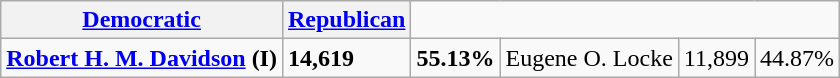<table class="wikitable">
<tr>
<th><a href='#'>Democratic</a></th>
<th><a href='#'>Republican</a></th>
</tr>
<tr>
<td><strong><a href='#'>Robert H. M. Davidson</a> (I)</strong></td>
<td><strong>14,619</strong></td>
<td><strong>55.13%</strong></td>
<td>Eugene O. Locke</td>
<td>11,899</td>
<td>44.87%</td>
</tr>
</table>
